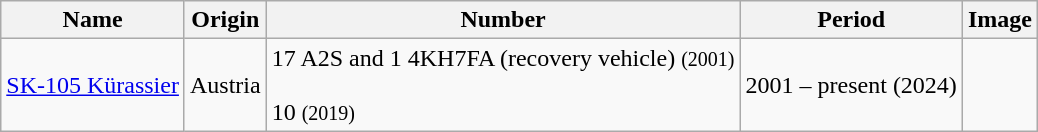<table class="wikitable mw-collapsible mw-collapsed">
<tr>
<th>Name</th>
<th>Origin</th>
<th>Number</th>
<th>Period</th>
<th>Image</th>
</tr>
<tr>
<td><a href='#'>SK-105 Kürassier</a></td>
<td>Austria</td>
<td>17 A2S and 1 4KH7FA (recovery vehicle) <small>(2001)</small><br><br>10 <small>(2019)</small></td>
<td>2001 – present (2024)</td>
<td></td>
</tr>
</table>
